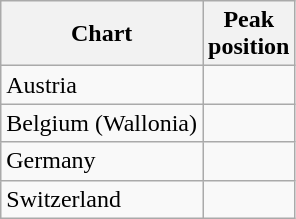<table class="wikitable sortable">
<tr>
<th>Chart</th>
<th>Peak<br>position</th>
</tr>
<tr>
<td>Austria</td>
<td></td>
</tr>
<tr>
<td>Belgium (Wallonia)</td>
<td></td>
</tr>
<tr>
<td>Germany</td>
<td></td>
</tr>
<tr>
<td>Switzerland</td>
<td></td>
</tr>
</table>
